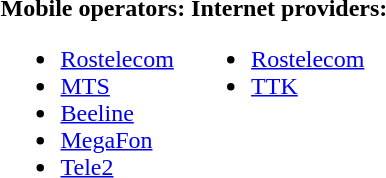<table>
<tr>
<td valign="top"><br><strong>Mobile operators:</strong><ul><li><a href='#'>Rostelecom</a></li><li><a href='#'>MTS</a></li><li><a href='#'>Beeline</a></li><li><a href='#'>MegaFon</a></li><li><a href='#'>Tele2</a></li></ul></td>
<td valign="top"><br><strong>Internet providers:</strong><ul><li><a href='#'>Rostelecom</a></li><li><a href='#'>TTK</a></li></ul></td>
</tr>
</table>
